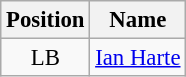<table class="wikitable" style="text-align:center; border:1px #aaa solid; font-size:95%;">
<tr>
<th>Position</th>
<th>Name</th>
</tr>
<tr>
<td>LB</td>
<td><a href='#'>Ian Harte</a></td>
</tr>
</table>
